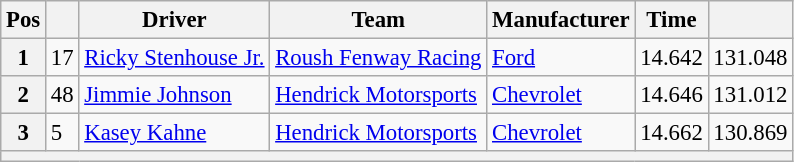<table class="wikitable" style="font-size:95%">
<tr>
<th>Pos</th>
<th></th>
<th>Driver</th>
<th>Team</th>
<th>Manufacturer</th>
<th>Time</th>
<th></th>
</tr>
<tr>
<th>1</th>
<td>17</td>
<td><a href='#'>Ricky Stenhouse Jr.</a></td>
<td><a href='#'>Roush Fenway Racing</a></td>
<td><a href='#'>Ford</a></td>
<td>14.642</td>
<td>131.048</td>
</tr>
<tr>
<th>2</th>
<td>48</td>
<td><a href='#'>Jimmie Johnson</a></td>
<td><a href='#'>Hendrick Motorsports</a></td>
<td><a href='#'>Chevrolet</a></td>
<td>14.646</td>
<td>131.012</td>
</tr>
<tr>
<th>3</th>
<td>5</td>
<td><a href='#'>Kasey Kahne</a></td>
<td><a href='#'>Hendrick Motorsports</a></td>
<td><a href='#'>Chevrolet</a></td>
<td>14.662</td>
<td>130.869</td>
</tr>
<tr>
<th colspan="7"></th>
</tr>
</table>
